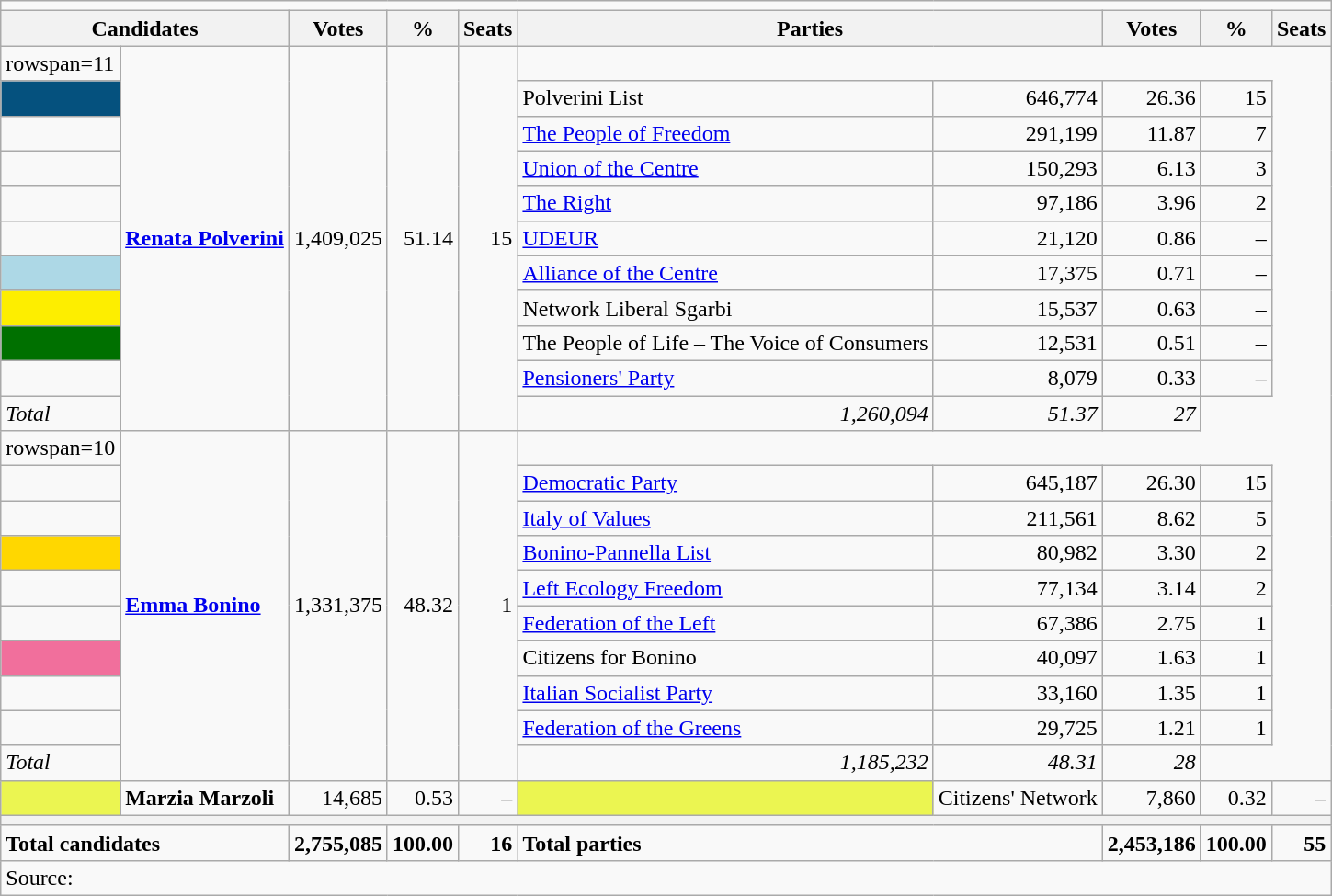<table class="wikitable">
<tr>
<td colspan=10></td>
</tr>
<tr>
<th colspan=2>Candidates</th>
<th>Votes</th>
<th>%</th>
<th>Seats</th>
<th colspan=2>Parties</th>
<th>Votes</th>
<th>%</th>
<th>Seats</th>
</tr>
<tr>
<td>rowspan=11 </td>
<td rowspan=11><strong><a href='#'>Renata Polverini</a></strong></td>
<td rowspan=11 align=right>1,409,025</td>
<td rowspan=11 align=right>51.14</td>
<td rowspan=11 align=right>15</td>
</tr>
<tr>
<td bgcolor="#05517e"></td>
<td>Polverini List</td>
<td align=right>646,774</td>
<td align=right>26.36</td>
<td align=right>15</td>
</tr>
<tr>
<td></td>
<td><a href='#'>The People of Freedom</a></td>
<td align=right>291,199</td>
<td align=right>11.87</td>
<td align=right>7</td>
</tr>
<tr>
<td></td>
<td><a href='#'>Union of the Centre</a></td>
<td align=right>150,293</td>
<td align=right>6.13</td>
<td align=right>3</td>
</tr>
<tr>
<td></td>
<td><a href='#'>The Right</a></td>
<td align=right>97,186</td>
<td align=right>3.96</td>
<td align=right>2</td>
</tr>
<tr>
<td></td>
<td><a href='#'>UDEUR</a></td>
<td align=right>21,120</td>
<td align=right>0.86</td>
<td align=right>–</td>
</tr>
<tr>
<td bgcolor="lightblue"></td>
<td><a href='#'>Alliance of the Centre</a></td>
<td align=right>17,375</td>
<td align=right>0.71</td>
<td align=right>–</td>
</tr>
<tr>
<td bgcolor="#FDEE00"></td>
<td>Network Liberal Sgarbi</td>
<td align=right>15,537</td>
<td align=right>0.63</td>
<td align=right>–</td>
</tr>
<tr>
<td bgcolor="#007000"></td>
<td>The People of Life – The Voice of Consumers</td>
<td align=right>12,531</td>
<td align=right>0.51</td>
<td align=right>–</td>
</tr>
<tr>
<td></td>
<td><a href='#'>Pensioners' Party</a></td>
<td align=right>8,079</td>
<td align=right>0.33</td>
<td align=right>–</td>
</tr>
<tr>
<td colspan=2><em>Total</em></td>
<td align=right><em>1,260,094</em></td>
<td align=right><em>51.37</em></td>
<td align=right><em>27</em></td>
</tr>
<tr>
<td>rowspan=10 </td>
<td rowspan=10><strong><a href='#'>Emma Bonino</a></strong></td>
<td rowspan=10 align=right>1,331,375</td>
<td rowspan=10 align=right>48.32</td>
<td rowspan=10 align=right>1</td>
</tr>
<tr>
<td></td>
<td><a href='#'>Democratic Party</a></td>
<td align=right>645,187</td>
<td align=right>26.30</td>
<td align=right>15</td>
</tr>
<tr>
<td></td>
<td><a href='#'>Italy of Values</a></td>
<td align=right>211,561</td>
<td align=right>8.62</td>
<td align=right>5</td>
</tr>
<tr>
<td bgcolor="gold"></td>
<td><a href='#'>Bonino-Pannella List</a></td>
<td align=right>80,982</td>
<td align=right>3.30</td>
<td align=right>2</td>
</tr>
<tr>
<td></td>
<td><a href='#'>Left Ecology Freedom</a></td>
<td align=right>77,134</td>
<td align=right>3.14</td>
<td align=right>2</td>
</tr>
<tr>
<td></td>
<td><a href='#'>Federation of the Left</a></td>
<td align=right>67,386</td>
<td align=right>2.75</td>
<td align=right>1</td>
</tr>
<tr>
<td bgcolor="#F16F9C"></td>
<td>Citizens for Bonino</td>
<td align=right>40,097</td>
<td align=right>1.63</td>
<td align=right>1</td>
</tr>
<tr>
<td></td>
<td><a href='#'>Italian Socialist Party</a></td>
<td align=right>33,160</td>
<td align=right>1.35</td>
<td align=right>1</td>
</tr>
<tr>
<td></td>
<td><a href='#'>Federation of the Greens</a></td>
<td align=right>29,725</td>
<td align=right>1.21</td>
<td align=right>1</td>
</tr>
<tr>
<td colspan=2><em>Total</em></td>
<td align=right><em>1,185,232</em></td>
<td align=right><em>48.31</em></td>
<td align=right><em>28</em></td>
</tr>
<tr>
<td bgcolor="#EBF551"></td>
<td><strong>Marzia Marzoli</strong></td>
<td align=right>14,685</td>
<td align=right>0.53</td>
<td align=right>–</td>
<td bgcolor="#EBF551"></td>
<td align="left">Citizens' Network</td>
<td align=right>7,860</td>
<td align=right>0.32</td>
<td align=right>–</td>
</tr>
<tr>
<th colspan=10></th>
</tr>
<tr>
<td colspan=2><strong>Total candidates</strong></td>
<td align=right><strong>2,755,085</strong></td>
<td align=right><strong>100.00</strong></td>
<td align=right><strong>16</strong></td>
<td colspan=2><strong>Total parties</strong></td>
<td align=right><strong>2,453,186</strong></td>
<td align=right><strong>100.00</strong></td>
<td align=right><strong>55</strong></td>
</tr>
<tr>
<td colspan=10>Source: </td>
</tr>
</table>
